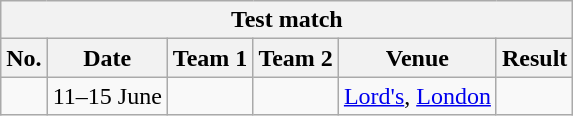<table class="wikitable">
<tr>
<th colspan="9">Test match</th>
</tr>
<tr>
<th>No.</th>
<th>Date</th>
<th>Team 1</th>
<th>Team 2</th>
<th>Venue</th>
<th>Result</th>
</tr>
<tr>
<td></td>
<td>11–15 June</td>
<td></td>
<td></td>
<td><a href='#'>Lord's</a>, <a href='#'>London</a></td>
<td></td>
</tr>
</table>
